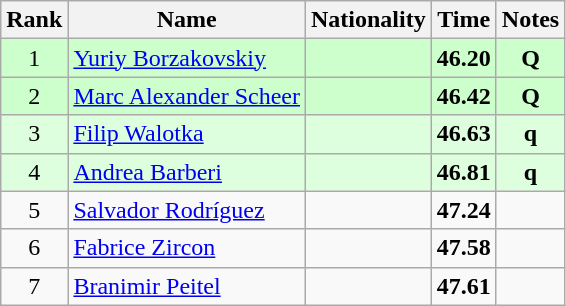<table class="wikitable sortable" style="text-align:center">
<tr>
<th>Rank</th>
<th>Name</th>
<th>Nationality</th>
<th>Time</th>
<th>Notes</th>
</tr>
<tr bgcolor=ccffcc>
<td>1</td>
<td align=left><a href='#'>Yuriy Borzakovskiy</a></td>
<td align=left></td>
<td><strong>46.20</strong></td>
<td><strong>Q</strong></td>
</tr>
<tr bgcolor=ccffcc>
<td>2</td>
<td align=left><a href='#'>Marc Alexander Scheer</a></td>
<td align=left></td>
<td><strong>46.42</strong></td>
<td><strong>Q</strong></td>
</tr>
<tr bgcolor=ddffdd>
<td>3</td>
<td align=left><a href='#'>Filip Walotka</a></td>
<td align=left></td>
<td><strong>46.63</strong></td>
<td><strong>q</strong></td>
</tr>
<tr bgcolor=ddffdd>
<td>4</td>
<td align=left><a href='#'>Andrea Barberi</a></td>
<td align=left></td>
<td><strong>46.81</strong></td>
<td><strong>q</strong></td>
</tr>
<tr>
<td>5</td>
<td align=left><a href='#'>Salvador Rodríguez</a></td>
<td align=left></td>
<td><strong>47.24</strong></td>
<td></td>
</tr>
<tr>
<td>6</td>
<td align=left><a href='#'>Fabrice Zircon</a></td>
<td align=left></td>
<td><strong>47.58</strong></td>
<td></td>
</tr>
<tr>
<td>7</td>
<td align=left><a href='#'>Branimir Peitel</a></td>
<td align=left></td>
<td><strong>47.61</strong></td>
<td></td>
</tr>
</table>
